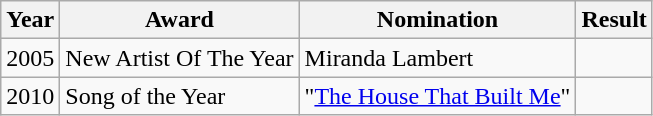<table class="wikitable">
<tr>
<th>Year</th>
<th>Award</th>
<th>Nomination</th>
<th>Result</th>
</tr>
<tr>
<td>2005</td>
<td>New Artist Of The Year</td>
<td>Miranda Lambert</td>
<td></td>
</tr>
<tr>
<td>2010</td>
<td>Song of the Year</td>
<td>"<a href='#'>The House That Built Me</a>"</td>
<td></td>
</tr>
</table>
